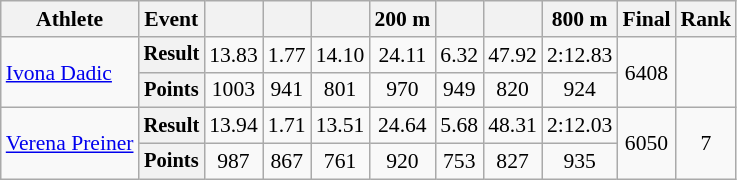<table class="wikitable" style="font-size:90%;">
<tr>
<th>Athlete</th>
<th>Event</th>
<th></th>
<th></th>
<th></th>
<th>200 m</th>
<th></th>
<th></th>
<th>800 m</th>
<th>Final</th>
<th>Rank</th>
</tr>
<tr align=center>
<td style="text-align:left;" rowspan="2"><a href='#'>Ivona Dadic</a></td>
<th style="font-size:95%">Result</th>
<td>13.83</td>
<td>1.77 <strong></strong></td>
<td>14.10 <strong></strong></td>
<td>24.11 <strong></strong></td>
<td>6.32</td>
<td>47.92</td>
<td>2:12.83 <strong></strong></td>
<td rowspan="2">6408 <strong></strong></td>
<td rowspan="2"></td>
</tr>
<tr align=center>
<th style="font-size:95%">Points</th>
<td>1003</td>
<td>941</td>
<td>801</td>
<td>970</td>
<td>949</td>
<td>820</td>
<td>924</td>
</tr>
<tr align=center>
<td style="text-align:left;" rowspan="2"><a href='#'>Verena Preiner</a></td>
<th style="font-size:95%">Result</th>
<td>13.94 <strong></strong></td>
<td>1.71 <strong></strong></td>
<td>13.51</td>
<td>24.64</td>
<td>5.68</td>
<td>48.31 <strong></strong></td>
<td>2:12.03</td>
<td rowspan="2">6050 <strong></strong></td>
<td rowspan="2">7</td>
</tr>
<tr align=center>
<th style="font-size:95%">Points</th>
<td>987</td>
<td>867</td>
<td>761</td>
<td>920</td>
<td>753</td>
<td>827</td>
<td>935</td>
</tr>
</table>
